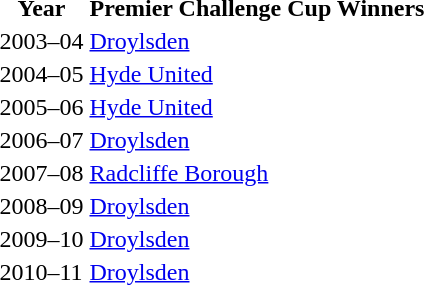<table>
<tr>
<th>Year</th>
<th>Premier Challenge Cup Winners</th>
</tr>
<tr>
<td>2003–04</td>
<td><a href='#'>Droylsden</a></td>
</tr>
<tr>
<td>2004–05</td>
<td><a href='#'>Hyde United</a></td>
</tr>
<tr>
<td>2005–06</td>
<td><a href='#'>Hyde United</a></td>
</tr>
<tr>
<td>2006–07</td>
<td><a href='#'>Droylsden</a></td>
</tr>
<tr>
<td>2007–08</td>
<td><a href='#'>Radcliffe Borough</a></td>
</tr>
<tr>
<td>2008–09</td>
<td><a href='#'>Droylsden</a></td>
</tr>
<tr>
<td>2009–10</td>
<td><a href='#'>Droylsden</a></td>
</tr>
<tr>
<td>2010–11</td>
<td><a href='#'>Droylsden</a></td>
</tr>
</table>
